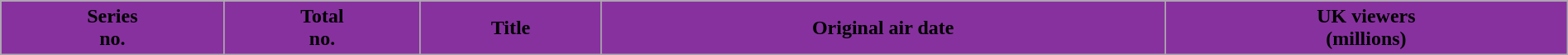<table class="wikitable plainrowheaders" style="width:100%;" oi oi>
<tr>
<th style="background:#87319F; color:#000;">Series<br>no.</th>
<th style="background:#87319F; color:#000;">Total<br>no.</th>
<th style="background:#87319F; color:#000;">Title</th>
<th style="background:#87319F; color:#000;">Original air date</th>
<th style="background:#87319F; color:#000;">UK viewers<br>(millions)<br>




</th>
</tr>
</table>
